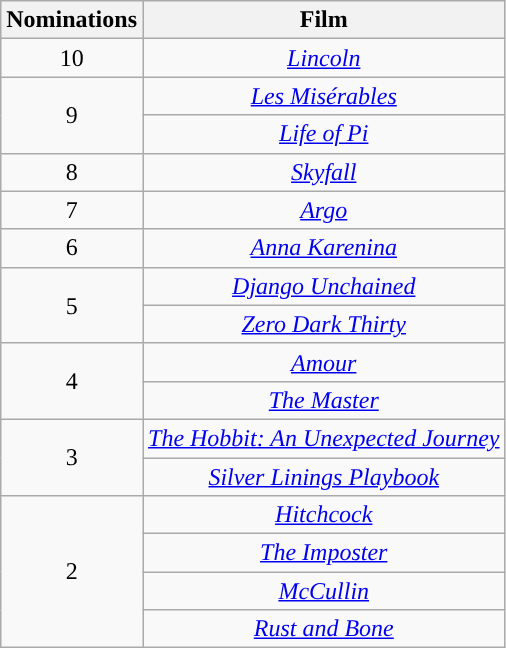<table class="wikitable" style="text-align:center;">
<tr>
<th style="background:">Nominations</th>
<th style="background:">Film</th>
</tr>
<tr>
<td>10</td>
<td><em><a href='#'>Lincoln</a></em></td>
</tr>
<tr>
<td rowspan="2">9</td>
<td><em><a href='#'>Les Misérables</a></em></td>
</tr>
<tr>
<td><em><a href='#'>Life of Pi</a></em></td>
</tr>
<tr>
<td>8</td>
<td><em><a href='#'>Skyfall</a></em></td>
</tr>
<tr>
<td>7</td>
<td><em><a href='#'>Argo</a></em></td>
</tr>
<tr>
<td>6</td>
<td><em><a href='#'>Anna Karenina</a></em></td>
</tr>
<tr>
<td rowspan="2">5</td>
<td><em><a href='#'>Django Unchained</a></em></td>
</tr>
<tr>
<td><em><a href='#'>Zero Dark Thirty</a></em></td>
</tr>
<tr>
<td rowspan="2">4</td>
<td><em><a href='#'>Amour</a></em></td>
</tr>
<tr>
<td><em><a href='#'>The Master</a></em></td>
</tr>
<tr>
<td rowspan="2">3</td>
<td><em><a href='#'>The Hobbit: An Unexpected Journey</a></em></td>
</tr>
<tr>
<td><em><a href='#'>Silver Linings Playbook</a></em></td>
</tr>
<tr>
<td rowspan="4">2</td>
<td><em><a href='#'>Hitchcock</a></em></td>
</tr>
<tr>
<td><em><a href='#'>The Imposter</a></em></td>
</tr>
<tr>
<td><em><a href='#'>McCullin</a></em></td>
</tr>
<tr>
<td><em><a href='#'>Rust and Bone</a></em></td>
</tr>
</table>
